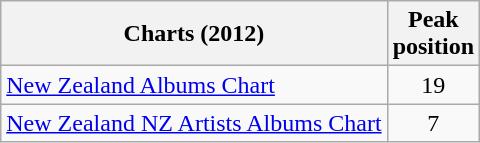<table class="wikitable sortable">
<tr>
<th>Charts (2012)</th>
<th>Peak<br>position</th>
</tr>
<tr>
<td><a href='#'>New Zealand Albums Chart</a></td>
<td style="text-align:center;">19</td>
</tr>
<tr>
<td><a href='#'>New Zealand NZ Artists Albums Chart</a></td>
<td style="text-align:center;">7</td>
</tr>
</table>
